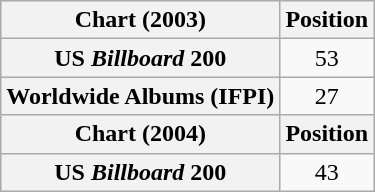<table class="wikitable plainrowheaders" style="text-align:center">
<tr>
<th scope="col">Chart (2003)</th>
<th scope="col">Position</th>
</tr>
<tr>
<th scope="row">US <em>Billboard</em> 200</th>
<td>53</td>
</tr>
<tr>
<th scope="row">Worldwide Albums (IFPI)</th>
<td>27</td>
</tr>
<tr>
<th scope="col">Chart (2004)</th>
<th scope="col">Position</th>
</tr>
<tr>
<th scope="row">US <em>Billboard</em> 200</th>
<td>43</td>
</tr>
</table>
